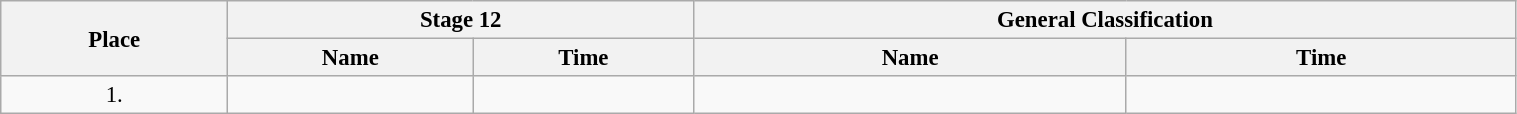<table class=wikitable style="font-size:95%" width="80%">
<tr>
<th rowspan="2">Place</th>
<th colspan="2">Stage 12</th>
<th colspan="2">General Classification</th>
</tr>
<tr>
<th>Name</th>
<th>Time</th>
<th>Name</th>
<th>Time</th>
</tr>
<tr>
<td align="center">1.</td>
<td></td>
<td></td>
<td></td>
<td></td>
</tr>
</table>
